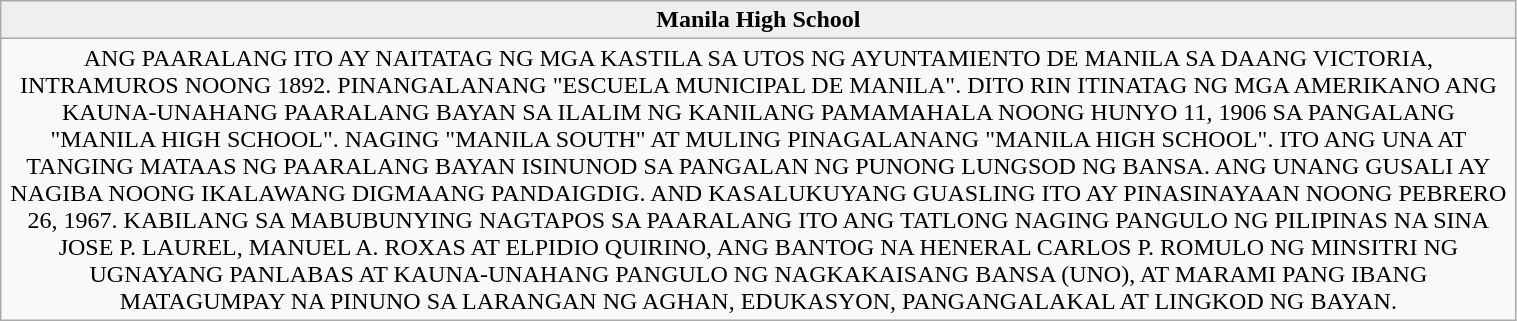<table class="wikitable" style="width:80%; text-align:center;">
<tr>
<th style="width:20%; background:#efefef;">Manila High School</th>
</tr>
<tr>
<td>ANG PAARALANG ITO AY NAITATAG NG MGA KASTILA SA UTOS NG AYUNTAMIENTO DE MANILA SA DAANG VICTORIA, INTRAMUROS NOONG 1892. PINANGALANANG "ESCUELA MUNICIPAL DE MANILA". DITO RIN ITINATAG NG MGA AMERIKANO ANG KAUNA-UNAHANG PAARALANG BAYAN SA ILALIM NG KANILANG PAMAMAHALA NOONG HUNYO 11, 1906 SA PANGALANG "MANILA HIGH SCHOOL". NAGING "MANILA SOUTH" AT MULING PINAGALANANG "MANILA HIGH SCHOOL". ITO ANG UNA AT TANGING MATAAS NG PAARALANG BAYAN ISINUNOD SA PANGALAN NG PUNONG LUNGSOD NG BANSA. ANG UNANG GUSALI AY NAGIBA NOONG IKALAWANG DIGMAANG PANDAIGDIG. AND KASALUKUYANG GUASLING ITO AY PINASINAYAAN NOONG PEBRERO 26, 1967. KABILANG SA MABUBUNYING NAGTAPOS SA PAARALANG ITO ANG TATLONG NAGING PANGULO NG PILIPINAS NA SINA JOSE P. LAUREL, MANUEL A. ROXAS AT ELPIDIO QUIRINO, ANG BANTOG NA HENERAL CARLOS P. ROMULO NG MINSITRI NG UGNAYANG PANLABAS AT KAUNA-UNAHANG PANGULO NG NAGKAKAISANG BANSA (UNO), AT MARAMI PANG IBANG MATAGUMPAY NA PINUNO SA LARANGAN NG AGHAN, EDUKASYON, PANGANGALAKAL AT LINGKOD NG BAYAN.</td>
</tr>
</table>
